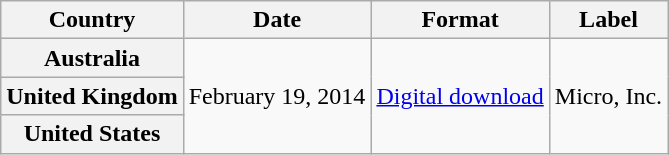<table class="wikitable plainrowheaders">
<tr>
<th scope="col">Country</th>
<th scope="col">Date</th>
<th scope="col">Format</th>
<th scope="col">Label</th>
</tr>
<tr>
<th scope="row">Australia</th>
<td rowspan="3">February 19, 2014</td>
<td rowspan="3"><a href='#'>Digital download</a></td>
<td rowspan="3">Micro, Inc.</td>
</tr>
<tr>
<th scope="row">United Kingdom</th>
</tr>
<tr>
<th scope="row">United States</th>
</tr>
</table>
